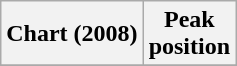<table class="wikitable plainrowheaders" style="text-align:center">
<tr>
<th>Chart (2008)</th>
<th>Peak<br>position</th>
</tr>
<tr>
</tr>
</table>
